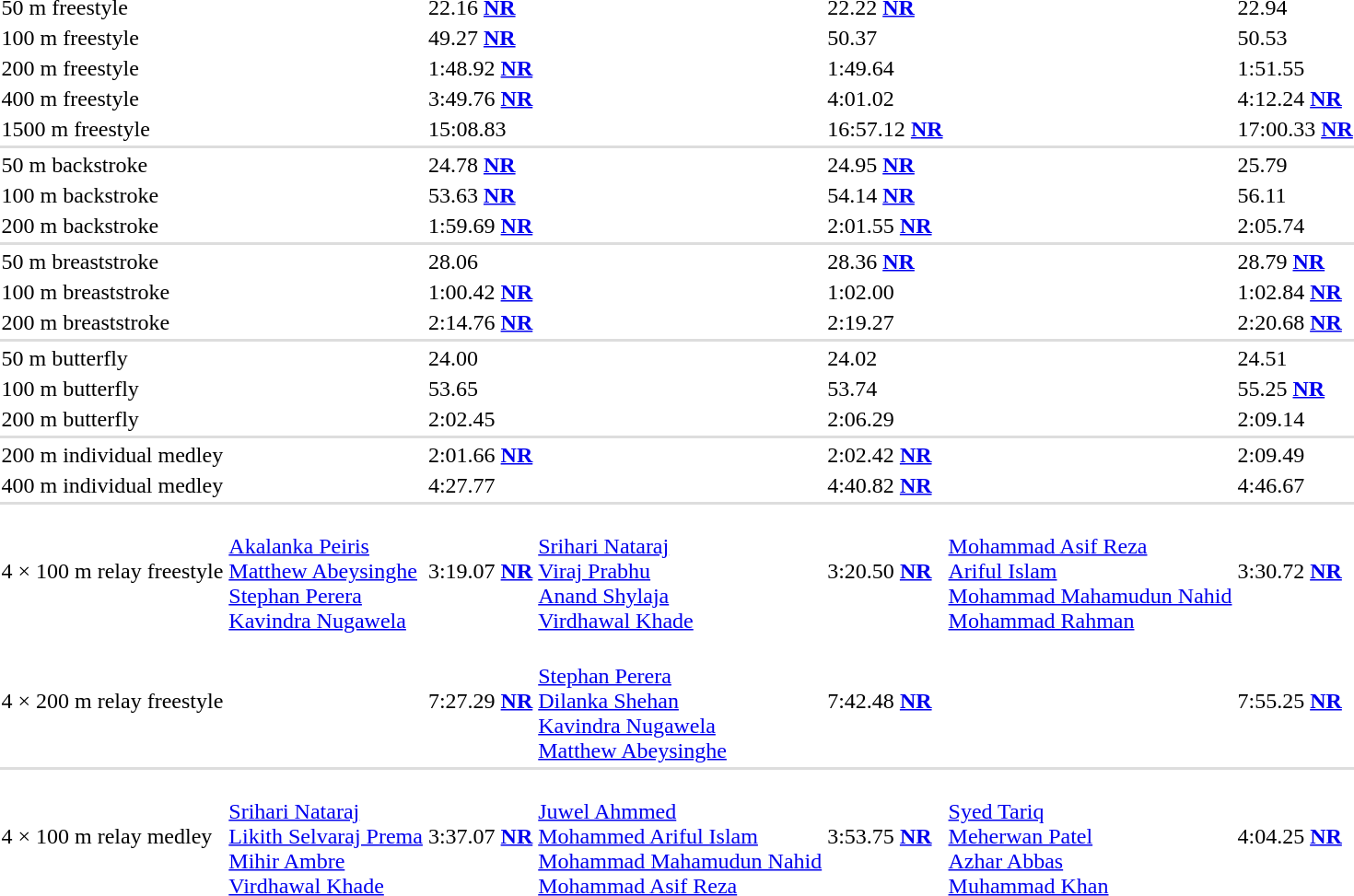<table>
<tr>
<td>50 m freestyle</td>
<td></td>
<td>22.16 <strong><a href='#'>NR</a></strong></td>
<td></td>
<td>22.22 <strong><a href='#'>NR</a></strong></td>
<td></td>
<td>22.94</td>
</tr>
<tr>
<td>100 m freestyle</td>
<td></td>
<td>49.27 <strong><a href='#'>NR</a></strong></td>
<td></td>
<td>50.37</td>
<td></td>
<td>50.53</td>
</tr>
<tr>
<td>200 m freestyle</td>
<td></td>
<td>1:48.92 <strong><a href='#'>NR</a></strong></td>
<td></td>
<td>1:49.64</td>
<td></td>
<td>1:51.55</td>
</tr>
<tr>
<td>400 m freestyle</td>
<td></td>
<td>3:49.76 <strong><a href='#'>NR</a></strong></td>
<td></td>
<td>4:01.02</td>
<td></td>
<td>4:12.24 <strong><a href='#'>NR</a></strong></td>
</tr>
<tr>
<td>1500 m freestyle</td>
<td></td>
<td>15:08.83</td>
<td></td>
<td>16:57.12 <strong><a href='#'>NR</a></strong></td>
<td></td>
<td>17:00.33 <strong><a href='#'>NR</a></strong></td>
</tr>
<tr style="background-color:#dddddd;">
<td colspan="7"></td>
</tr>
<tr>
<td>50 m backstroke</td>
<td></td>
<td>24.78 <strong><a href='#'>NR</a></strong></td>
<td></td>
<td>24.95 <strong><a href='#'>NR</a></strong></td>
<td></td>
<td>25.79</td>
</tr>
<tr>
<td>100 m backstroke</td>
<td></td>
<td>53.63 <strong><a href='#'>NR</a></strong></td>
<td></td>
<td>54.14 <strong><a href='#'>NR</a></strong></td>
<td></td>
<td>56.11</td>
</tr>
<tr>
<td>200 m backstroke</td>
<td></td>
<td>1:59.69 <strong><a href='#'>NR</a></strong></td>
<td></td>
<td>2:01.55 <strong><a href='#'>NR</a></strong></td>
<td></td>
<td>2:05.74</td>
</tr>
<tr style="background-color:#dddddd;">
<td colspan="7"></td>
</tr>
<tr>
<td>50 m breaststroke</td>
<td></td>
<td>28.06</td>
<td></td>
<td>28.36 <strong><a href='#'>NR</a></strong></td>
<td></td>
<td>28.79 <strong><a href='#'>NR</a></strong></td>
</tr>
<tr>
<td>100 m breaststroke</td>
<td></td>
<td>1:00.42 <strong><a href='#'>NR</a></strong></td>
<td></td>
<td>1:02.00</td>
<td></td>
<td>1:02.84 <strong><a href='#'>NR</a></strong></td>
</tr>
<tr>
<td>200 m breaststroke</td>
<td></td>
<td>2:14.76 <strong><a href='#'>NR</a></strong></td>
<td></td>
<td>2:19.27</td>
<td></td>
<td>2:20.68 <strong><a href='#'>NR</a></strong></td>
</tr>
<tr style="background-color:#dddddd;">
<td colspan="7"></td>
</tr>
<tr>
<td>50 m butterfly</td>
<td></td>
<td>24.00</td>
<td></td>
<td>24.02</td>
<td></td>
<td>24.51</td>
</tr>
<tr>
<td>100 m butterfly</td>
<td></td>
<td>53.65</td>
<td></td>
<td>53.74</td>
<td></td>
<td>55.25 <strong><a href='#'>NR</a></strong></td>
</tr>
<tr>
<td>200 m butterfly</td>
<td></td>
<td>2:02.45</td>
<td></td>
<td>2:06.29</td>
<td></td>
<td>2:09.14</td>
</tr>
<tr style="background-color:#dddddd;">
<td colspan="7"></td>
</tr>
<tr>
<td>200 m individual medley</td>
<td></td>
<td>2:01.66 <strong><a href='#'>NR</a></strong></td>
<td></td>
<td>2:02.42 <strong><a href='#'>NR</a></strong></td>
<td></td>
<td>2:09.49</td>
</tr>
<tr>
<td>400 m individual medley</td>
<td></td>
<td>4:27.77</td>
<td></td>
<td>4:40.82 <strong><a href='#'>NR</a></strong></td>
<td></td>
<td>4:46.67</td>
</tr>
<tr style="background-color:#dddddd;">
<td colspan="7"></td>
</tr>
<tr>
<td>4 × 100 m relay freestyle</td>
<td><br><a href='#'>Akalanka Peiris</a><br><a href='#'>Matthew Abeysinghe</a><br><a href='#'>Stephan Perera</a><br><a href='#'>Kavindra Nugawela</a></td>
<td>3:19.07 <strong><a href='#'>NR</a></strong></td>
<td><br><a href='#'>Srihari Nataraj</a><br><a href='#'>Viraj Prabhu</a><br><a href='#'>Anand Shylaja</a><br><a href='#'>Virdhawal Khade</a></td>
<td>3:20.50 <strong><a href='#'>NR</a></strong></td>
<td><br><a href='#'>Mohammad Asif Reza</a><br><a href='#'>Ariful Islam</a><br><a href='#'>Mohammad Mahamudun Nahid</a><br><a href='#'>Mohammad Rahman</a></td>
<td>3:30.72 <strong><a href='#'>NR</a></strong></td>
</tr>
<tr>
<td>4 × 200 m relay freestyle</td>
<td></td>
<td>7:27.29 <strong><a href='#'>NR</a></strong></td>
<td><br><a href='#'>Stephan Perera</a><br><a href='#'>Dilanka Shehan</a><br><a href='#'>Kavindra Nugawela</a><br><a href='#'>Matthew Abeysinghe</a></td>
<td>7:42.48 <strong><a href='#'>NR</a></strong></td>
<td></td>
<td>7:55.25 <strong><a href='#'>NR</a></strong></td>
</tr>
<tr style="background-color:#dddddd;">
<td colspan="7"></td>
</tr>
<tr>
<td>4 × 100 m relay medley</td>
<td><br><a href='#'>Srihari Nataraj</a><br><a href='#'>Likith Selvaraj Prema</a><br><a href='#'>Mihir Ambre</a><br><a href='#'>Virdhawal Khade</a></td>
<td>3:37.07 <strong><a href='#'>NR</a></strong></td>
<td><br><a href='#'>Juwel Ahmmed</a><br><a href='#'>Mohammed Ariful Islam</a><br><a href='#'>Mohammad Mahamudun Nahid</a><br><a href='#'>Mohammad Asif Reza</a></td>
<td>3:53.75 <strong><a href='#'>NR</a></strong></td>
<td><br><a href='#'>Syed Tariq</a><br><a href='#'>Meherwan Patel</a><br><a href='#'>Azhar Abbas</a><br><a href='#'>Muhammad Khan</a></td>
<td>4:04.25 <strong><a href='#'>NR</a></strong></td>
</tr>
</table>
